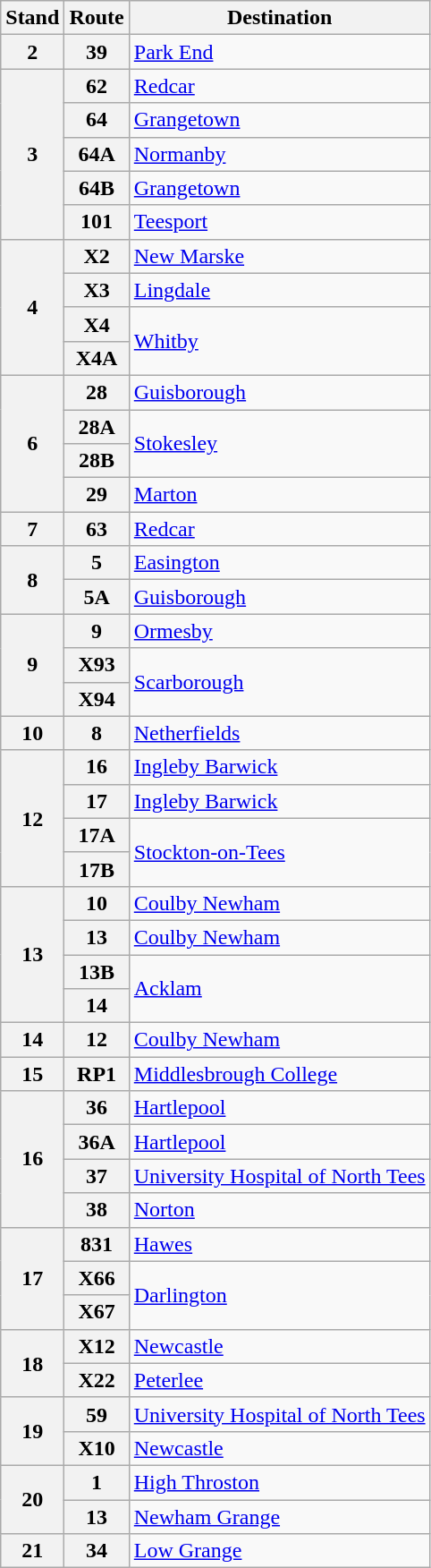<table class="wikitable sortable mw-collapsible mw-collapsed">
<tr>
<th><strong>Stand</strong></th>
<th><strong>Route</strong></th>
<th><strong>Destination</strong></th>
</tr>
<tr>
<th>2</th>
<th>39</th>
<td><a href='#'>Park End</a><br></td>
</tr>
<tr>
<th rowspan="5">3</th>
<th>62</th>
<td><a href='#'>Redcar</a>  <br></td>
</tr>
<tr>
<th>64</th>
<td><a href='#'>Grangetown</a><br></td>
</tr>
<tr>
<th>64A</th>
<td><a href='#'>Normanby</a><br></td>
</tr>
<tr>
<th>64B</th>
<td><a href='#'>Grangetown</a><br></td>
</tr>
<tr>
<th>101</th>
<td><a href='#'>Teesport</a><br></td>
</tr>
<tr>
<th rowspan="4">4</th>
<th>X2</th>
<td><a href='#'>New Marske</a><br></td>
</tr>
<tr>
<th>X3</th>
<td><a href='#'>Lingdale</a><br></td>
</tr>
<tr>
<th>X4</th>
<td rowspan="2"><a href='#'>Whitby</a>  <br></td>
</tr>
<tr>
<th>X4A</th>
</tr>
<tr>
<th rowspan="4">6</th>
<th>28</th>
<td><a href='#'>Guisborough</a><br></td>
</tr>
<tr>
<th>28A</th>
<td rowspan="2"><a href='#'>Stokesley</a><br></td>
</tr>
<tr>
<th>28B</th>
</tr>
<tr>
<th>29</th>
<td><a href='#'>Marton</a> <br></td>
</tr>
<tr>
<th>7</th>
<th>63</th>
<td><a href='#'>Redcar</a>  <br></td>
</tr>
<tr>
<th rowspan="2">8</th>
<th>5</th>
<td><a href='#'>Easington</a><br></td>
</tr>
<tr>
<th>5A</th>
<td><a href='#'>Guisborough</a><br></td>
</tr>
<tr>
<th rowspan="3">9</th>
<th>9</th>
<td><a href='#'>Ormesby</a><br></td>
</tr>
<tr>
<th>X93</th>
<td rowspan="2"><a href='#'>Scarborough</a>  <br></td>
</tr>
<tr>
<th>X94</th>
</tr>
<tr>
<th>10</th>
<th>8</th>
<td><a href='#'>Netherfields</a><br></td>
</tr>
<tr>
<th rowspan="4">12</th>
<th>16</th>
<td><a href='#'>Ingleby Barwick</a><br></td>
</tr>
<tr>
<th>17</th>
<td><a href='#'>Ingleby Barwick</a><br></td>
</tr>
<tr>
<th>17A</th>
<td rowspan="2"><a href='#'>Stockton-on-Tees</a> <br></td>
</tr>
<tr>
<th>17B</th>
</tr>
<tr>
<th rowspan="4">13</th>
<th>10</th>
<td><a href='#'>Coulby Newham</a><br></td>
</tr>
<tr>
<th>13</th>
<td><a href='#'>Coulby Newham</a><br></td>
</tr>
<tr>
<th>13B</th>
<td rowspan="2"><a href='#'>Acklam</a></td>
</tr>
<tr>
<th>14</th>
</tr>
<tr>
<th>14</th>
<th>12</th>
<td><a href='#'>Coulby Newham</a><br></td>
</tr>
<tr>
<th>15</th>
<th>RP1</th>
<td><a href='#'>Middlesbrough College</a></td>
</tr>
<tr>
<th rowspan="4">16</th>
<th>36</th>
<td><a href='#'>Hartlepool</a>  <br></td>
</tr>
<tr>
<th>36A</th>
<td><a href='#'>Hartlepool</a>  <br></td>
</tr>
<tr>
<th>37</th>
<td><a href='#'>University Hospital of North Tees</a><br></td>
</tr>
<tr>
<th>38</th>
<td><a href='#'>Norton</a><br></td>
</tr>
<tr>
<th rowspan="3">17</th>
<th>831</th>
<td><a href='#'>Hawes</a><br></td>
</tr>
<tr>
<th>X66</th>
<td rowspan="2"><a href='#'>Darlington</a>  <br></td>
</tr>
<tr>
<th>X67</th>
</tr>
<tr>
<th rowspan="2">18</th>
<th>X12</th>
<td><a href='#'>Newcastle</a>   <br></td>
</tr>
<tr>
<th>X22</th>
<td><a href='#'>Peterlee</a> <br></td>
</tr>
<tr>
<th rowspan="2">19</th>
<th>59</th>
<td><a href='#'>University Hospital of North Tees</a><br></td>
</tr>
<tr>
<th>X10</th>
<td><a href='#'>Newcastle</a>   <br></td>
</tr>
<tr>
<th rowspan="2">20</th>
<th>1</th>
<td><a href='#'>High Throston</a><br></td>
</tr>
<tr>
<th>13</th>
<td><a href='#'>Newham Grange</a><br></td>
</tr>
<tr>
<th>21</th>
<th>34</th>
<td><a href='#'>Low Grange</a><br></td>
</tr>
</table>
